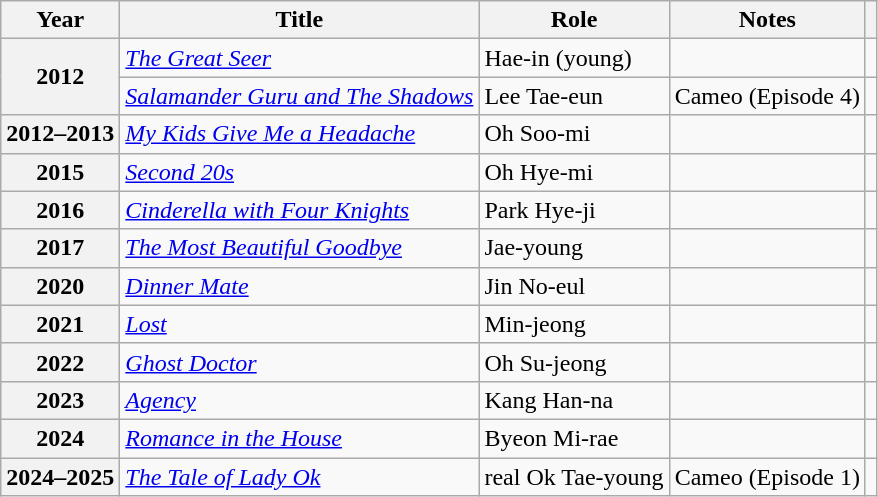<table class="wikitable plainrowheaders sortable">
<tr>
<th scope="col">Year</th>
<th scope="col">Title</th>
<th scope="col">Role</th>
<th scope="col">Notes</th>
<th scope="col" class="unsortable"></th>
</tr>
<tr>
<th scope="row" rowspan="2">2012</th>
<td><em><a href='#'>The Great Seer</a></em></td>
<td>Hae-in (young)</td>
<td></td>
<td style="text-align:center"></td>
</tr>
<tr>
<td><em><a href='#'>Salamander Guru and The Shadows</a></em></td>
<td>Lee Tae-eun</td>
<td>Cameo (Episode 4)</td>
<td style="text-align:center"></td>
</tr>
<tr>
<th scope="row">2012–2013</th>
<td><em><a href='#'>My Kids Give Me a Headache</a></em></td>
<td>Oh Soo-mi</td>
<td></td>
<td style="text-align:center"></td>
</tr>
<tr>
<th scope="row">2015</th>
<td><em><a href='#'>Second 20s</a></em></td>
<td>Oh Hye-mi</td>
<td></td>
<td style="text-align:center"></td>
</tr>
<tr>
<th scope="row">2016</th>
<td><em><a href='#'>Cinderella with Four Knights</a></em></td>
<td>Park Hye-ji</td>
<td></td>
<td style="text-align:center"></td>
</tr>
<tr>
<th scope="row">2017</th>
<td><em><a href='#'>The Most Beautiful Goodbye</a></em></td>
<td>Jae-young</td>
<td></td>
<td style="text-align:center"></td>
</tr>
<tr>
<th scope="row">2020</th>
<td><em><a href='#'>Dinner Mate</a></em></td>
<td>Jin No-eul</td>
<td></td>
<td style="text-align:center"></td>
</tr>
<tr>
<th scope="row">2021</th>
<td><em><a href='#'>Lost</a></em></td>
<td>Min-jeong</td>
<td></td>
<td style="text-align:center"></td>
</tr>
<tr>
<th scope="row">2022</th>
<td><em><a href='#'>Ghost Doctor</a></em></td>
<td>Oh Su-jeong</td>
<td></td>
<td style="text-align:center"></td>
</tr>
<tr>
<th scope="row">2023</th>
<td><em><a href='#'>Agency</a></em></td>
<td>Kang Han-na</td>
<td></td>
<td style="text-align:center"></td>
</tr>
<tr>
<th scope="row">2024</th>
<td><em><a href='#'>Romance in the House</a></em></td>
<td>Byeon Mi-rae</td>
<td></td>
<td style="text-align:center"></td>
</tr>
<tr>
<th scope="row">2024–2025</th>
<td><em><a href='#'>The Tale of Lady Ok</a></em></td>
<td>real Ok Tae-young</td>
<td>Cameo (Episode 1)</td>
<td style="text-align:center"></td>
</tr>
</table>
